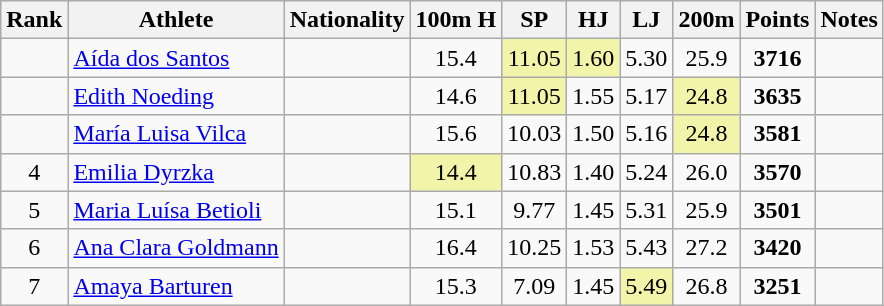<table class="wikitable sortable" style=" text-align:center;">
<tr>
<th>Rank</th>
<th>Athlete</th>
<th>Nationality</th>
<th>100m H</th>
<th>SP</th>
<th>HJ</th>
<th>LJ</th>
<th>200m</th>
<th>Points</th>
<th>Notes</th>
</tr>
<tr>
<td></td>
<td align=left><a href='#'>Aída dos Santos</a></td>
<td align=left></td>
<td>15.4</td>
<td bgcolor=F2F5A9>11.05</td>
<td bgcolor=F2F5A9>1.60</td>
<td>5.30</td>
<td>25.9</td>
<td><strong>3716</strong></td>
<td></td>
</tr>
<tr>
<td></td>
<td align=left><a href='#'>Edith Noeding</a></td>
<td align=left></td>
<td>14.6</td>
<td bgcolor=F2F5A9>11.05</td>
<td>1.55</td>
<td>5.17</td>
<td bgcolor=F2F5A9>24.8</td>
<td><strong>3635</strong></td>
<td></td>
</tr>
<tr>
<td></td>
<td align=left><a href='#'>María Luisa Vilca</a></td>
<td align=left></td>
<td>15.6</td>
<td>10.03</td>
<td>1.50</td>
<td>5.16</td>
<td bgcolor=F2F5A9>24.8</td>
<td><strong>3581</strong></td>
<td></td>
</tr>
<tr>
<td>4</td>
<td align=left><a href='#'>Emilia Dyrzka</a></td>
<td align=left></td>
<td bgcolor=F2F5A9>14.4</td>
<td>10.83</td>
<td>1.40</td>
<td>5.24</td>
<td>26.0</td>
<td><strong>3570</strong></td>
<td></td>
</tr>
<tr>
<td>5</td>
<td align=left><a href='#'>Maria Luísa Betioli</a></td>
<td align=left></td>
<td>15.1</td>
<td>9.77</td>
<td>1.45</td>
<td>5.31</td>
<td>25.9</td>
<td><strong>3501</strong></td>
<td></td>
</tr>
<tr>
<td>6</td>
<td align=left><a href='#'>Ana Clara Goldmann</a></td>
<td align=left></td>
<td>16.4</td>
<td>10.25</td>
<td>1.53</td>
<td>5.43</td>
<td>27.2</td>
<td><strong>3420</strong></td>
<td></td>
</tr>
<tr>
<td>7</td>
<td align=left><a href='#'>Amaya Barturen</a></td>
<td align=left></td>
<td>15.3</td>
<td>7.09</td>
<td>1.45</td>
<td bgcolor=F2F5A9>5.49</td>
<td>26.8</td>
<td><strong>3251</strong></td>
<td></td>
</tr>
</table>
